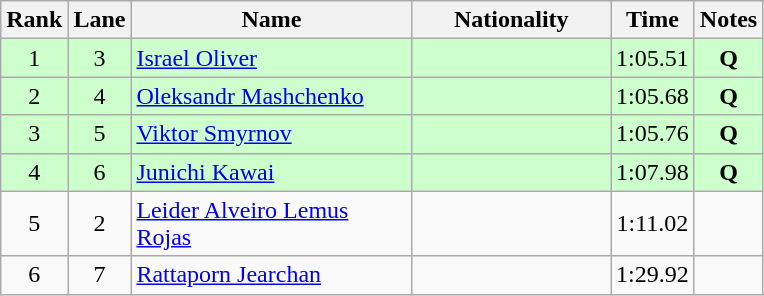<table class="wikitable sortable" style="text-align:center">
<tr>
<th>Rank</th>
<th>Lane</th>
<th style="width:180px">Name</th>
<th style="width:125px">Nationality</th>
<th>Time</th>
<th>Notes</th>
</tr>
<tr style="background:#cfc;">
<td>1</td>
<td>3</td>
<td style="text-align:left;"><a href='#'>Israel Oliver</a></td>
<td style="text-align:left;"></td>
<td>1:05.51</td>
<td><strong>Q</strong></td>
</tr>
<tr style="background:#cfc;">
<td>2</td>
<td>4</td>
<td style="text-align:left;"><a href='#'>Oleksandr Mashchenko</a></td>
<td style="text-align:left;"></td>
<td>1:05.68</td>
<td><strong>Q</strong></td>
</tr>
<tr style="background:#cfc;">
<td>3</td>
<td>5</td>
<td style="text-align:left;"><a href='#'>Viktor Smyrnov</a></td>
<td style="text-align:left;"></td>
<td>1:05.76</td>
<td><strong>Q</strong></td>
</tr>
<tr style="background:#cfc;">
<td>4</td>
<td>6</td>
<td style="text-align:left;"><a href='#'>Junichi Kawai</a></td>
<td style="text-align:left;"></td>
<td>1:07.98</td>
<td><strong>Q</strong></td>
</tr>
<tr>
<td>5</td>
<td>2</td>
<td style="text-align:left;"><a href='#'>Leider Alveiro Lemus Rojas</a></td>
<td style="text-align:left;"></td>
<td>1:11.02</td>
<td></td>
</tr>
<tr>
<td>6</td>
<td>7</td>
<td style="text-align:left;"><a href='#'>Rattaporn Jearchan</a></td>
<td style="text-align:left;"></td>
<td>1:29.92</td>
<td></td>
</tr>
</table>
